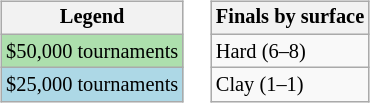<table>
<tr valign=top>
<td><br><table class="wikitable" style="font-size:85%;">
<tr>
<th>Legend</th>
</tr>
<tr style="background:#addfad;">
<td>$50,000 tournaments</td>
</tr>
<tr style="background:lightblue;">
<td>$25,000 tournaments</td>
</tr>
</table>
</td>
<td><br><table class="wikitable" style="font-size:85%;">
<tr>
<th>Finals by surface</th>
</tr>
<tr>
<td>Hard (6–8)</td>
</tr>
<tr>
<td>Clay (1–1)</td>
</tr>
</table>
</td>
</tr>
</table>
